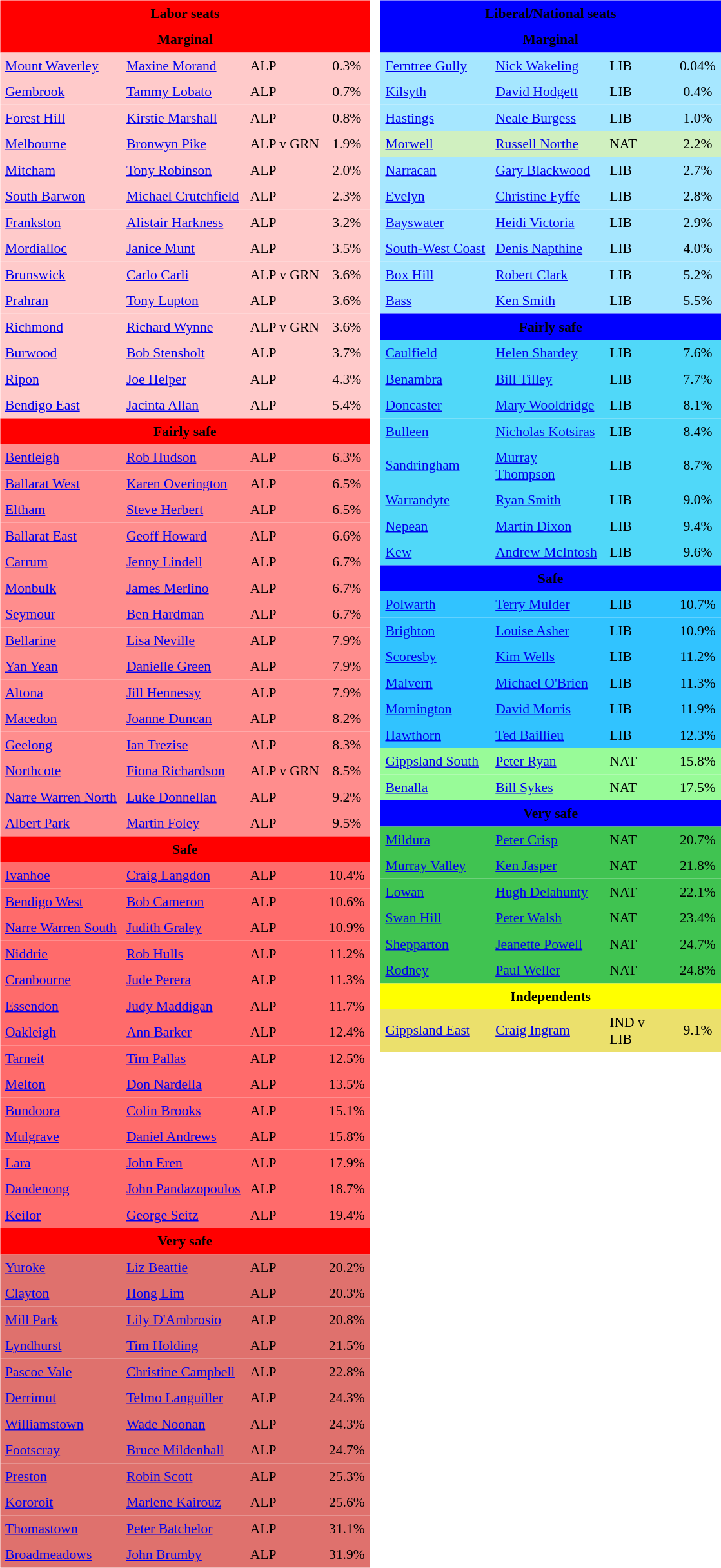<table>
<tr>
<td><br><table class="toccolours" align="left" cellpadding="5" cellspacing="0" style="margin-right: .5em; margin-top: .4em; font-size: 90%; float:left">
<tr>
<td COLSPAN=4 align="center" bgcolor="RED"><span><strong>Labor seats</strong></span></td>
</tr>
<tr>
<td COLSPAN=4 align="center" bgcolor="red"><span><strong>Marginal</strong></span></td>
</tr>
<tr>
<td align="left" bgcolor="FFCACA"><a href='#'>Mount Waverley</a></td>
<td align="left" bgcolor="FFCACA"><a href='#'>Maxine Morand</a></td>
<td align="left" bgcolor="FFCACA">ALP</td>
<td align="center" bgcolor="FFCACA">0.3%</td>
</tr>
<tr>
<td align="left" bgcolor="FFCACA"><a href='#'>Gembrook</a></td>
<td align="left" bgcolor="FFCACA"><a href='#'>Tammy Lobato</a></td>
<td align="left" bgcolor="FFCACA">ALP</td>
<td align="center" bgcolor="FFCACA">0.7%</td>
</tr>
<tr>
<td align="left" bgcolor="FFCACA"><a href='#'>Forest Hill</a></td>
<td align="left" bgcolor="FFCACA"><a href='#'>Kirstie Marshall</a></td>
<td align="left" bgcolor="FFCACA">ALP</td>
<td align="center" bgcolor="FFCACA">0.8%</td>
</tr>
<tr>
<td align="left" bgcolor="FFCACA"><a href='#'>Melbourne</a></td>
<td align="left" bgcolor="FFCACA"><a href='#'>Bronwyn Pike</a></td>
<td align="left" bgcolor="FFCACA">ALP v GRN</td>
<td align="center" bgcolor="FFCACA">1.9%</td>
</tr>
<tr>
<td align="left" bgcolor="FFCACA"><a href='#'>Mitcham</a></td>
<td align="left" bgcolor="FFCACA"><a href='#'>Tony Robinson</a></td>
<td align="left" bgcolor="FFCACA">ALP</td>
<td align="center" bgcolor="FFCACA">2.0%</td>
</tr>
<tr>
<td align="left" bgcolor="FFCACA"><a href='#'>South Barwon</a></td>
<td align="left" bgcolor="FFCACA"><a href='#'>Michael Crutchfield</a></td>
<td align="left" bgcolor="FFCACA">ALP</td>
<td align="center" bgcolor="FFCACA">2.3%</td>
</tr>
<tr>
<td align="left" bgcolor="FFCACA"><a href='#'>Frankston</a></td>
<td align="left" bgcolor="FFCACA"><a href='#'>Alistair Harkness</a></td>
<td align="left" bgcolor="FFCACA">ALP</td>
<td align="center" bgcolor="FFCACA">3.2%</td>
</tr>
<tr>
<td align="left" bgcolor="FFCACA"><a href='#'>Mordialloc</a></td>
<td align="left" bgcolor="FFCACA"><a href='#'>Janice Munt</a></td>
<td align="left" bgcolor="FFCACA">ALP</td>
<td align="center" bgcolor="FFCACA">3.5%</td>
</tr>
<tr>
<td align="left" bgcolor="FFCACA"><a href='#'>Brunswick</a></td>
<td align="left" bgcolor="FFCACA"><a href='#'>Carlo Carli</a></td>
<td align="left" bgcolor="FFCACA">ALP v GRN</td>
<td align="center" bgcolor="FFCACA">3.6%</td>
</tr>
<tr>
<td align="left" bgcolor="FFCACA"><a href='#'>Prahran</a></td>
<td align="left" bgcolor="FFCACA"><a href='#'>Tony Lupton</a></td>
<td align="left" bgcolor="FFCACA">ALP</td>
<td align="center" bgcolor="FFCACA">3.6%</td>
</tr>
<tr>
<td align="left"  bgcolor="FFCACA"><a href='#'>Richmond</a></td>
<td align="left"  bgcolor="FFCACA"><a href='#'>Richard Wynne</a></td>
<td align="left"  bgcolor="FFCACA">ALP v GRN</td>
<td align="center"  bgcolor="FFCACA">3.6%</td>
</tr>
<tr>
<td align="left" bgcolor="FFCACA"><a href='#'>Burwood</a></td>
<td align="left" bgcolor="FFCACA"><a href='#'>Bob Stensholt</a></td>
<td align="left" bgcolor="FFCACA">ALP</td>
<td align="center" bgcolor="FFCACA">3.7%</td>
</tr>
<tr>
<td align="left" bgcolor="FFCACA"><a href='#'>Ripon</a></td>
<td align="left" bgcolor="FFCACA"><a href='#'>Joe Helper</a></td>
<td align="left" bgcolor="FFCACA">ALP</td>
<td align="center" bgcolor="FFCACA">4.3%</td>
</tr>
<tr>
<td align="left" bgcolor="FFCACA"><a href='#'>Bendigo East</a></td>
<td align="left" bgcolor="FFCACA"><a href='#'>Jacinta Allan</a></td>
<td align="left" bgcolor="FFCACA">ALP</td>
<td align="center" bgcolor="FFCACA">5.4%</td>
</tr>
<tr>
<td COLSPAN=4 align="center" bgcolor="red"><span><strong>Fairly safe</strong></span></td>
</tr>
<tr>
<td align="left" bgcolor="FF8D8D"><a href='#'>Bentleigh</a></td>
<td align="left" bgcolor="FF8D8D"><a href='#'>Rob Hudson</a></td>
<td align="left" bgcolor="FF8D8D">ALP</td>
<td align="center" bgcolor="FF8D8D">6.3%</td>
</tr>
<tr>
<td align="left" bgcolor="FF8D8D"><a href='#'>Ballarat West</a></td>
<td align="left" bgcolor="FF8D8D"><a href='#'>Karen Overington</a></td>
<td align="left" bgcolor="FF8D8D">ALP</td>
<td align="center" bgcolor="FF8D8D">6.5%</td>
</tr>
<tr>
<td align="left" bgcolor="FF8D8D"><a href='#'>Eltham</a></td>
<td align="left" bgcolor="FF8D8D"><a href='#'>Steve Herbert</a></td>
<td align="left" bgcolor="FF8D8D">ALP</td>
<td align="center" bgcolor="FF8D8D">6.5%</td>
</tr>
<tr>
<td align="left" bgcolor="FF8D8D"><a href='#'>Ballarat East</a></td>
<td align="left" bgcolor="FF8D8D"><a href='#'>Geoff Howard</a></td>
<td align="left" bgcolor="FF8D8D">ALP</td>
<td align="center" bgcolor="FF8D8D">6.6%</td>
</tr>
<tr>
<td align="left" bgcolor="FF8D8D"><a href='#'>Carrum</a></td>
<td align="left" bgcolor="FF8D8D"><a href='#'>Jenny Lindell</a></td>
<td align="left" bgcolor="FF8D8D">ALP</td>
<td align="center" bgcolor="FF8D8D">6.7%</td>
</tr>
<tr>
<td align="left" bgcolor="FF8D8D"><a href='#'>Monbulk</a></td>
<td align="left" bgcolor="FF8D8D"><a href='#'>James Merlino</a></td>
<td align="left" bgcolor="FF8D8D">ALP</td>
<td align="center" bgcolor="FF8D8D">6.7%</td>
</tr>
<tr>
<td align="left" bgcolor="FF8D8D"><a href='#'>Seymour</a></td>
<td align="left" bgcolor="FF8D8D"><a href='#'>Ben Hardman</a></td>
<td align="left" bgcolor="FF8D8D">ALP</td>
<td align="center" bgcolor="FF8D8D">6.7%</td>
</tr>
<tr>
<td align="left" bgcolor="FF8D8D"><a href='#'>Bellarine</a></td>
<td align="left" bgcolor="FF8D8D"><a href='#'>Lisa Neville</a></td>
<td align="left" bgcolor="FF8D8D">ALP</td>
<td align="center" bgcolor="FF8D8D">7.9%</td>
</tr>
<tr>
<td align="left" bgcolor="FF8D8D"><a href='#'>Yan Yean</a></td>
<td align="left" bgcolor="FF8D8D"><a href='#'>Danielle Green</a></td>
<td align="left" bgcolor="FF8D8D">ALP</td>
<td align="center" bgcolor="FF8D8D">7.9%</td>
</tr>
<tr>
<td align="left" bgcolor="FF8D8D"><a href='#'>Altona</a></td>
<td align="left" bgcolor="FF8D8D"><a href='#'>Jill Hennessy</a></td>
<td align="left" bgcolor="FF8D8D">ALP</td>
<td align="center" bgcolor="FF8D8D">7.9%</td>
</tr>
<tr>
<td align="left" bgcolor="FF8D8D"><a href='#'>Macedon</a></td>
<td align="left" bgcolor="FF8D8D"><a href='#'>Joanne Duncan</a></td>
<td align="left" bgcolor="FF8D8D">ALP</td>
<td align="center" bgcolor="FF8D8D">8.2%</td>
</tr>
<tr>
<td align="left" bgcolor="FF8D8D"><a href='#'>Geelong</a></td>
<td align="left" bgcolor="FF8D8D"><a href='#'>Ian Trezise</a></td>
<td align="left" bgcolor="FF8D8D">ALP</td>
<td align="center" bgcolor="FF8D8D">8.3%</td>
</tr>
<tr>
<td align="left" bgcolor="FF8D8D"><a href='#'>Northcote</a></td>
<td align="left" bgcolor="FF8D8D"><a href='#'>Fiona Richardson</a></td>
<td align="left" bgcolor="FF8D8D">ALP v GRN</td>
<td align="center" bgcolor="FF8D8D">8.5%</td>
</tr>
<tr>
<td align="left" bgcolor="FF8D8D"><a href='#'>Narre Warren North</a></td>
<td align="left" bgcolor="FF8D8D"><a href='#'>Luke Donnellan</a></td>
<td align="left" bgcolor="FF8D8D">ALP</td>
<td align="center" bgcolor="FF8D8D">9.2%</td>
</tr>
<tr>
<td align="left" bgcolor="FF8D8D"><a href='#'>Albert Park</a></td>
<td align="left" bgcolor="FF8D8D"><a href='#'>Martin Foley</a></td>
<td align="left" bgcolor="FF8D8D">ALP</td>
<td align="center" bgcolor="FF8D8D">9.5%</td>
</tr>
<tr>
<td COLSPAN=4 align="center" bgcolor="red"><span><strong>Safe</strong></span></td>
</tr>
<tr>
<td align="left" bgcolor="FF6B6B"><a href='#'>Ivanhoe</a></td>
<td align="left" bgcolor="FF6B6B"><a href='#'>Craig Langdon</a></td>
<td align="left" bgcolor="FF6B6B">ALP</td>
<td align="center" bgcolor="FF6B6B">10.4%</td>
</tr>
<tr>
<td align="left" bgcolor="FF6B6B"><a href='#'>Bendigo West</a></td>
<td align="left" bgcolor="FF6B6B"><a href='#'>Bob Cameron</a></td>
<td align="left" bgcolor="FF6B6B">ALP</td>
<td align="center" bgcolor="FF6B6B">10.6%</td>
</tr>
<tr>
<td align="left" bgcolor="FF6B6B"><a href='#'>Narre Warren South</a></td>
<td align="left" bgcolor="FF6B6B"><a href='#'>Judith Graley</a></td>
<td align="left" bgcolor="FF6B6B">ALP</td>
<td align="center" bgcolor="FF6B6B">10.9%</td>
</tr>
<tr>
<td align="left" bgcolor="FF6B6B"><a href='#'>Niddrie</a></td>
<td align="left" bgcolor="FF6B6B"><a href='#'>Rob Hulls</a></td>
<td align="left" bgcolor="FF6B6B">ALP</td>
<td align="center" bgcolor="FF6B6B">11.2%</td>
</tr>
<tr>
<td align="left" bgcolor="FF6B6B"><a href='#'>Cranbourne</a></td>
<td align="left" bgcolor="FF6B6B"><a href='#'>Jude Perera</a></td>
<td align="left" bgcolor="FF6B6B">ALP</td>
<td align="center" bgcolor="FF6B6B">11.3%</td>
</tr>
<tr>
<td align="left" bgcolor="FF6B6B"><a href='#'>Essendon</a></td>
<td align="left" bgcolor="FF6B6B"><a href='#'>Judy Maddigan</a></td>
<td align="left" bgcolor="FF6B6B">ALP</td>
<td align="center" bgcolor="FF6B6B">11.7%</td>
</tr>
<tr>
<td align="left" bgcolor="FF6B6B"><a href='#'>Oakleigh</a></td>
<td align="left" bgcolor="FF6B6B"><a href='#'>Ann Barker</a></td>
<td align="left" bgcolor="FF6B6B">ALP</td>
<td align="center" bgcolor="FF6B6B">12.4%</td>
</tr>
<tr>
<td align="left" bgcolor="FF6B6B"><a href='#'>Tarneit</a></td>
<td align="left" bgcolor="FF6B6B"><a href='#'>Tim Pallas</a></td>
<td align="left" bgcolor="FF6B6B">ALP</td>
<td align="center" bgcolor="FF6B6B">12.5%</td>
</tr>
<tr>
<td align="left" bgcolor="FF6B6B"><a href='#'>Melton</a></td>
<td align="left" bgcolor="FF6B6B"><a href='#'>Don Nardella</a></td>
<td align="left" bgcolor="FF6B6B">ALP</td>
<td align="center" bgcolor="FF6B6B">13.5%</td>
</tr>
<tr>
<td align="left" bgcolor="FF6B6B"><a href='#'>Bundoora</a></td>
<td align="left" bgcolor="FF6B6B"><a href='#'>Colin Brooks</a></td>
<td align="left" bgcolor="FF6B6B">ALP</td>
<td align="center" bgcolor="FF6B6B">15.1%</td>
</tr>
<tr>
<td align="left" bgcolor="FF6B6B"><a href='#'>Mulgrave</a></td>
<td align="left" bgcolor="FF6B6B"><a href='#'>Daniel Andrews</a></td>
<td align="left" bgcolor="FF6B6B">ALP</td>
<td align="center" bgcolor="FF6B6B">15.8%</td>
</tr>
<tr>
<td align="left" bgcolor="FF6B6B"><a href='#'>Lara</a></td>
<td align="left" bgcolor="FF6B6B"><a href='#'>John Eren</a></td>
<td align="left" bgcolor="FF6B6B">ALP</td>
<td align="center" bgcolor="FF6B6B">17.9%</td>
</tr>
<tr>
<td align="left" bgcolor="FF6B6B"><a href='#'>Dandenong</a></td>
<td align="left" bgcolor="FF6B6B"><a href='#'>John Pandazopoulos</a></td>
<td align="left" bgcolor="FF6B6B">ALP</td>
<td align="center" bgcolor="FF6B6B">18.7%</td>
</tr>
<tr>
<td align="left" bgcolor="FF6B6B"><a href='#'>Keilor</a></td>
<td align="left" bgcolor="FF6B6B"><a href='#'>George Seitz</a></td>
<td align="left" bgcolor="FF6B6B">ALP</td>
<td align="center" bgcolor="FF6B6B">19.4%</td>
</tr>
<tr>
<td COLSPAN=4 align="center" bgcolor="red"><span><strong>Very safe</strong></span></td>
</tr>
<tr>
<td align="left" bgcolor="DF716D"><a href='#'>Yuroke</a></td>
<td align="left" bgcolor="DF716D"><a href='#'>Liz Beattie</a></td>
<td align="left" bgcolor="DF716D">ALP</td>
<td align="center" bgcolor="DF716D">20.2%</td>
</tr>
<tr>
<td align="left" bgcolor="DF716D"><a href='#'>Clayton</a></td>
<td align="left" bgcolor="DF716D"><a href='#'>Hong Lim</a></td>
<td align="left" bgcolor="DF716D">ALP</td>
<td align="center" bgcolor="DF716D">20.3%</td>
</tr>
<tr>
<td align="left" bgcolor="DF716D"><a href='#'>Mill Park</a></td>
<td align="left" bgcolor="DF716D"><a href='#'>Lily D'Ambrosio</a></td>
<td align="left" bgcolor="DF716D">ALP</td>
<td align="center" bgcolor="DF716D">20.8%</td>
</tr>
<tr>
<td align="left" bgcolor="DF716D"><a href='#'>Lyndhurst</a></td>
<td align="left" bgcolor="DF716D"><a href='#'>Tim Holding</a></td>
<td align="left" bgcolor="DF716D">ALP</td>
<td align="center" bgcolor="DF716D">21.5%</td>
</tr>
<tr>
<td align="left" bgcolor="DF716D"><a href='#'>Pascoe Vale</a></td>
<td align="left" bgcolor="DF716D"><a href='#'>Christine Campbell</a></td>
<td align="left" bgcolor="DF716D">ALP</td>
<td align="center" bgcolor="DF716D">22.8%</td>
</tr>
<tr>
<td align="left" bgcolor="DF716D"><a href='#'>Derrimut</a></td>
<td align="left" bgcolor="DF716D"><a href='#'>Telmo Languiller</a></td>
<td align="left" bgcolor="DF716D">ALP</td>
<td align="center" bgcolor="DF716D">24.3%</td>
</tr>
<tr>
<td align="left" bgcolor="DF716D"><a href='#'>Williamstown</a></td>
<td align="left" bgcolor="DF716D"><a href='#'>Wade Noonan</a></td>
<td align="left" bgcolor="DF716D">ALP</td>
<td align="center" bgcolor="DF716D">24.3%</td>
</tr>
<tr>
<td align="left" bgcolor="DF716D"><a href='#'>Footscray</a></td>
<td align="left" bgcolor="DF716D"><a href='#'>Bruce Mildenhall</a></td>
<td align="left" bgcolor="DF716D">ALP</td>
<td align="center" bgcolor="DF716D">24.7%</td>
</tr>
<tr>
<td align="left" bgcolor="DF716D"><a href='#'>Preston</a></td>
<td align="left" bgcolor="DF716D"><a href='#'>Robin Scott</a></td>
<td align="left" bgcolor="DF716D">ALP</td>
<td align="center" bgcolor="DF716D">25.3%</td>
</tr>
<tr>
<td align="left" bgcolor="DF716D"><a href='#'>Kororoit</a></td>
<td align="left" bgcolor="DF716D"><a href='#'>Marlene Kairouz</a></td>
<td align="left" bgcolor="DF716D">ALP</td>
<td align="center" bgcolor="DF716D">25.6%</td>
</tr>
<tr>
<td align="left" bgcolor="DF716D"><a href='#'>Thomastown</a></td>
<td align="left" bgcolor="DF716D"><a href='#'>Peter Batchelor</a></td>
<td align="left" bgcolor="DF716D">ALP</td>
<td align="center" bgcolor="DF716D">31.1%</td>
</tr>
<tr>
<td align="left" bgcolor="DF716D"><a href='#'>Broadmeadows</a></td>
<td align="left" bgcolor="DF716D"><a href='#'>John Brumby</a></td>
<td align="left" bgcolor="DF716D">ALP</td>
<td align="center" bgcolor="DF716D">31.9%</td>
</tr>
<tr>
</tr>
</table>
</td>
<td style="vertical-align:top;"><br><table class="toccolours" align="left" cellpadding="5" cellspacing="0" style="margin-right: .5em; margin-top: .4em; font-size: 90%; float:right">
<tr>
<td COLSPAN=4 align="center" width="102%" bgcolor="BLUE"><span><strong>Liberal/National seats</strong></span></td>
</tr>
<tr>
<td COLSPAN=4 align="center" bgcolor="blue"><span><strong>Marginal</strong></span></td>
</tr>
<tr>
<td align="left" bgcolor="A6E7FF"><a href='#'>Ferntree Gully</a></td>
<td align="left" bgcolor="A6E7FF"><a href='#'>Nick Wakeling</a></td>
<td align="left" bgcolor="A6E7FF">LIB</td>
<td align="center" bgcolor="A6E7FF">0.04%</td>
</tr>
<tr>
<td align="left" bgcolor="A6E7FF"><a href='#'>Kilsyth</a></td>
<td align="left" bgcolor="A6E7FF"><a href='#'>David Hodgett</a></td>
<td align="left" bgcolor="A6E7FF">LIB</td>
<td align="center" bgcolor="A6E7FF">0.4%</td>
</tr>
<tr>
<td align="left" bgcolor="A6E7FF"><a href='#'>Hastings</a></td>
<td align="left" bgcolor="A6E7FF"><a href='#'>Neale Burgess</a></td>
<td align="left" bgcolor="A6E7FF">LIB</td>
<td align="center" bgcolor="A6E7FF">1.0%</td>
</tr>
<tr>
<td align="left" bgcolor="D0F0C0"><a href='#'>Morwell</a></td>
<td align="left" bgcolor="D0F0C0"><a href='#'>Russell Northe</a></td>
<td align="left" bgcolor="D0F0C0">NAT</td>
<td align="center" bgcolor="D0F0C0">2.2%</td>
</tr>
<tr>
<td align="left" bgcolor="A6E7FF"><a href='#'>Narracan</a></td>
<td align="left" bgcolor="A6E7FF"><a href='#'>Gary Blackwood</a></td>
<td align="left" bgcolor="A6E7FF">LIB</td>
<td align="center" bgcolor="A6E7FF">2.7%</td>
</tr>
<tr>
<td align="left" bgcolor="A6E7FF"><a href='#'>Evelyn</a></td>
<td align="left" bgcolor="A6E7FF"><a href='#'>Christine Fyffe</a></td>
<td align="left" bgcolor="A6E7FF">LIB</td>
<td align="center" bgcolor="A6E7FF">2.8%</td>
</tr>
<tr>
<td align="left" bgcolor="A6E7FF"><a href='#'>Bayswater</a></td>
<td align="left" bgcolor="A6E7FF"><a href='#'>Heidi Victoria</a></td>
<td align="left" bgcolor="A6E7FF">LIB</td>
<td align="center" bgcolor="A6E7FF">2.9%</td>
</tr>
<tr>
<td align="left" bgcolor="A6E7FF"><a href='#'>South-West Coast</a></td>
<td align="left" bgcolor="A6E7FF"><a href='#'>Denis Napthine</a></td>
<td align="left" bgcolor="A6E7FF">LIB</td>
<td align="center" bgcolor="A6E7FF">4.0%</td>
</tr>
<tr>
<td align="left" bgcolor="A6E7FF"><a href='#'>Box Hill</a></td>
<td align="left" bgcolor="A6E7FF"><a href='#'>Robert Clark</a></td>
<td align="left" bgcolor="A6E7FF">LIB</td>
<td align="center" bgcolor="A6E7FF">5.2%</td>
</tr>
<tr>
<td align="left" bgcolor="A6E7FF"><a href='#'>Bass</a></td>
<td align="left" bgcolor="A6E7FF"><a href='#'>Ken Smith</a></td>
<td align="left" bgcolor="A6E7FF">LIB</td>
<td align="center" bgcolor="A6E7FF">5.5%</td>
</tr>
<tr>
<td COLSPAN=4 align="center" bgcolor="blue"><span><strong>Fairly safe</strong></span></td>
</tr>
<tr>
<td align="left" bgcolor="50D8F9"><a href='#'>Caulfield</a></td>
<td align="left" bgcolor="50D8F9"><a href='#'>Helen Shardey</a></td>
<td align="left" bgcolor="50D8F9">LIB</td>
<td align="center" bgcolor="50D8F9">7.6%</td>
</tr>
<tr>
<td align="left" bgcolor="50D8F9"><a href='#'>Benambra</a></td>
<td align="left" bgcolor="50D8F9"><a href='#'>Bill Tilley</a></td>
<td align="left" bgcolor="50D8F9">LIB</td>
<td align="center" bgcolor="50D8F9">7.7%</td>
</tr>
<tr>
<td align="left" bgcolor="50D8F9"><a href='#'>Doncaster</a></td>
<td align="left" bgcolor="50D8F9"><a href='#'>Mary Wooldridge</a></td>
<td align="left" bgcolor="50D8F9">LIB</td>
<td align="center" bgcolor="50D8F9">8.1%</td>
</tr>
<tr>
<td align="left" bgcolor="50D8F9"><a href='#'>Bulleen</a></td>
<td align="left" bgcolor="50D8F9"><a href='#'>Nicholas Kotsiras</a></td>
<td align="left" bgcolor="50D8F9">LIB</td>
<td align="center" bgcolor="50D8F9">8.4%</td>
</tr>
<tr>
<td align="left" bgcolor="50D8F9"><a href='#'>Sandringham</a></td>
<td align="left" bgcolor="50D8F9"><a href='#'>Murray Thompson</a></td>
<td align="left" bgcolor="50D8F9">LIB</td>
<td align="center" bgcolor="50D8F9">8.7%</td>
</tr>
<tr>
<td align="left" bgcolor="50D8F9"><a href='#'>Warrandyte</a></td>
<td align="left" bgcolor="50D8F9"><a href='#'>Ryan Smith</a></td>
<td align="left" bgcolor="50D8F9">LIB</td>
<td align="center" bgcolor="50D8F9">9.0%</td>
</tr>
<tr>
<td align="left" bgcolor="50D8F9"><a href='#'>Nepean</a></td>
<td align="left" bgcolor="50D8F9"><a href='#'>Martin Dixon</a></td>
<td align="left" bgcolor="50D8F9">LIB</td>
<td align="center" bgcolor="50D8F9">9.4%</td>
</tr>
<tr>
<td align="left" bgcolor="50D8F9"><a href='#'>Kew</a></td>
<td align="left" bgcolor="50D8F9"><a href='#'>Andrew McIntosh</a></td>
<td align="left" bgcolor="50D8F9">LIB</td>
<td align="center" bgcolor="50D8F9">9.6%</td>
</tr>
<tr>
<td COLSPAN=4 align="center" bgcolor="blue"><span><strong>Safe</strong></span></td>
</tr>
<tr>
<td align="left" bgcolor="31C3FF"><a href='#'>Polwarth</a></td>
<td align="left" bgcolor="31C3FF"><a href='#'>Terry Mulder</a></td>
<td align="left" bgcolor="31C3FF">LIB</td>
<td align="center" bgcolor="31C3FF">10.7%</td>
</tr>
<tr>
<td align="left" bgcolor="31C3FF"><a href='#'>Brighton</a></td>
<td align="left" bgcolor="31C3FF"><a href='#'>Louise Asher</a></td>
<td align="left" bgcolor="31C3FF">LIB</td>
<td align="center" bgcolor="31C3FF">10.9%</td>
</tr>
<tr>
<td align="left" bgcolor="31C3FF"><a href='#'>Scoresby</a></td>
<td align="left" bgcolor="31C3FF"><a href='#'>Kim Wells</a></td>
<td align="left" bgcolor="31C3FF">LIB</td>
<td align="center" bgcolor="31C3FF">11.2%</td>
</tr>
<tr>
<td align="left" bgcolor="31C3FF"><a href='#'>Malvern</a></td>
<td align="left" bgcolor="31C3FF"><a href='#'>Michael O'Brien</a></td>
<td align="left" bgcolor="31C3FF">LIB</td>
<td align="center" bgcolor="31C3FF">11.3%</td>
</tr>
<tr>
<td align="left" bgcolor="31C3FF"><a href='#'>Mornington</a></td>
<td align="left" bgcolor="31C3FF"><a href='#'>David Morris</a></td>
<td align="left" bgcolor="31C3FF">LIB</td>
<td align="center" bgcolor="31C3FF">11.9%</td>
</tr>
<tr>
<td align="left" bgcolor="31C3FF"><a href='#'>Hawthorn</a></td>
<td align="left" bgcolor="31C3FF"><a href='#'>Ted Baillieu</a></td>
<td align="left" bgcolor="31C3FF">LIB</td>
<td align="center" bgcolor="31C3FF">12.3%</td>
</tr>
<tr>
<td align="left" bgcolor="98fb98"><a href='#'>Gippsland South</a></td>
<td align="left" bgcolor="98fb98"><a href='#'>Peter Ryan</a></td>
<td align="left" bgcolor="98fb98">NAT</td>
<td align="center" bgcolor="98fb98">15.8%</td>
</tr>
<tr>
<td align="left" bgcolor="98fb98"><a href='#'>Benalla</a></td>
<td align="left" bgcolor="98fb98"><a href='#'>Bill Sykes</a></td>
<td align="left" bgcolor="98fb98">NAT</td>
<td align="center" bgcolor="98fb98">17.5%</td>
</tr>
<tr>
<td COLSPAN=4 align="center" bgcolor="blue"><span><strong>Very safe</strong></span></td>
</tr>
<tr>
<td align="left" bgcolor="40C351"><a href='#'>Mildura</a></td>
<td align="left" bgcolor="40C351"><a href='#'>Peter Crisp</a></td>
<td align="left" bgcolor="40C351">NAT</td>
<td align="center" bgcolor="40C351">20.7%</td>
</tr>
<tr>
<td align="left" bgcolor="40C351"><a href='#'>Murray Valley</a></td>
<td align="left" bgcolor="40C351"><a href='#'>Ken Jasper</a></td>
<td align="left" bgcolor="40C351">NAT</td>
<td align="center" bgcolor="40C351">21.8%</td>
</tr>
<tr>
<td align="left" bgcolor="40C351"><a href='#'>Lowan</a></td>
<td align="left" bgcolor="40C351"><a href='#'>Hugh Delahunty</a></td>
<td align="left" bgcolor="40C351">NAT</td>
<td align="center" bgcolor="40C351">22.1%</td>
</tr>
<tr>
<td align="left" bgcolor="40C351"><a href='#'>Swan Hill</a></td>
<td align="left" bgcolor="40C351"><a href='#'>Peter Walsh</a></td>
<td align="left" bgcolor="40C351">NAT</td>
<td align="center" bgcolor="40C351">23.4%</td>
</tr>
<tr>
<td align="left" bgcolor="40C351"><a href='#'>Shepparton</a></td>
<td align="left" bgcolor="40C351"><a href='#'>Jeanette Powell</a></td>
<td align="left" bgcolor="40C351">NAT</td>
<td align="center" bgcolor="40C351">24.7%</td>
</tr>
<tr>
<td align="left" bgcolor="40C351"><a href='#'>Rodney</a></td>
<td align="left" bgcolor="40C351"><a href='#'>Paul Weller</a></td>
<td align="left" bgcolor="40C351">NAT</td>
<td align="center" bgcolor="40C351">24.8%</td>
</tr>
<tr>
<td COLSPAN=4 align="center" bgcolor="YELLOW"><strong>Independents</strong></td>
</tr>
<tr>
<td align="left" bgcolor="EBE06C"><a href='#'>Gippsland East</a></td>
<td align="left" bgcolor="EBE06C"><a href='#'>Craig Ingram</a></td>
<td align="left" bgcolor="EBE06C">IND v LIB</td>
<td align="center" bgcolor="EBE06C">9.1%</td>
</tr>
<tr>
</tr>
</table>
</td>
</tr>
</table>
